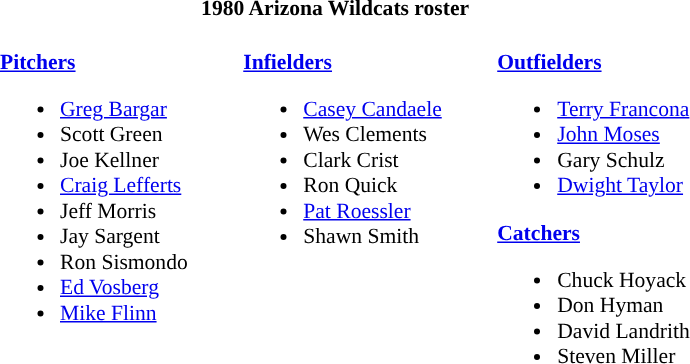<table class="toccolours" style="border-collapse:collapse; font-size:90%;">
<tr>
<th colspan="7">1980 Arizona Wildcats roster</th>
</tr>
<tr>
<td width="33"> </td>
<td valign="top"><br><strong><a href='#'>Pitchers</a></strong><ul><li><a href='#'>Greg Bargar</a></li><li>Scott Green</li><li>Joe Kellner</li><li><a href='#'>Craig Lefferts</a></li><li>Jeff Morris</li><li>Jay Sargent</li><li>Ron Sismondo</li><li><a href='#'>Ed Vosberg</a></li><li><a href='#'>Mike Flinn</a></li></ul></td>
<td width="33"> </td>
<td valign="top"><br><strong><a href='#'>Infielders</a></strong><ul><li><a href='#'>Casey Candaele</a></li><li>Wes Clements</li><li>Clark Crist</li><li>Ron Quick</li><li><a href='#'>Pat Roessler</a></li><li>Shawn Smith</li></ul></td>
<td width="33"> </td>
<td valign="top"><br><strong><a href='#'>Outfielders</a></strong><ul><li><a href='#'>Terry Francona</a></li><li><a href='#'>John Moses</a></li><li>Gary Schulz</li><li><a href='#'>Dwight Taylor</a></li></ul><strong><a href='#'>Catchers</a></strong><ul><li>Chuck Hoyack</li><li>Don Hyman</li><li>David Landrith</li><li>Steven Miller</li></ul></td>
<td width="20"> </td>
</tr>
</table>
